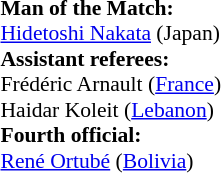<table width=100% style="font-size: 90%">
<tr>
<td><br><strong>Man of the Match:</strong>
<br><a href='#'>Hidetoshi Nakata</a> (Japan)<br><strong>Assistant referees:</strong>
<br>Frédéric Arnault (<a href='#'>France</a>)
<br>Haidar Koleit (<a href='#'>Lebanon</a>)
<br><strong>Fourth official:</strong>
<br><a href='#'>René Ortubé</a> (<a href='#'>Bolivia</a>)</td>
</tr>
</table>
